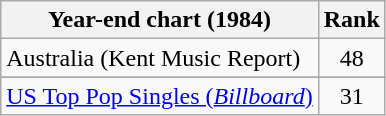<table class="wikitable sortable">
<tr>
<th>Year-end chart (1984)</th>
<th>Rank</th>
</tr>
<tr>
<td>Australia (Kent Music Report)</td>
<td align="center">48</td>
</tr>
<tr>
</tr>
<tr>
<td><a href='#'>US Top Pop Singles (<em>Billboard</em>)</a></td>
<td align="center">31</td>
</tr>
</table>
